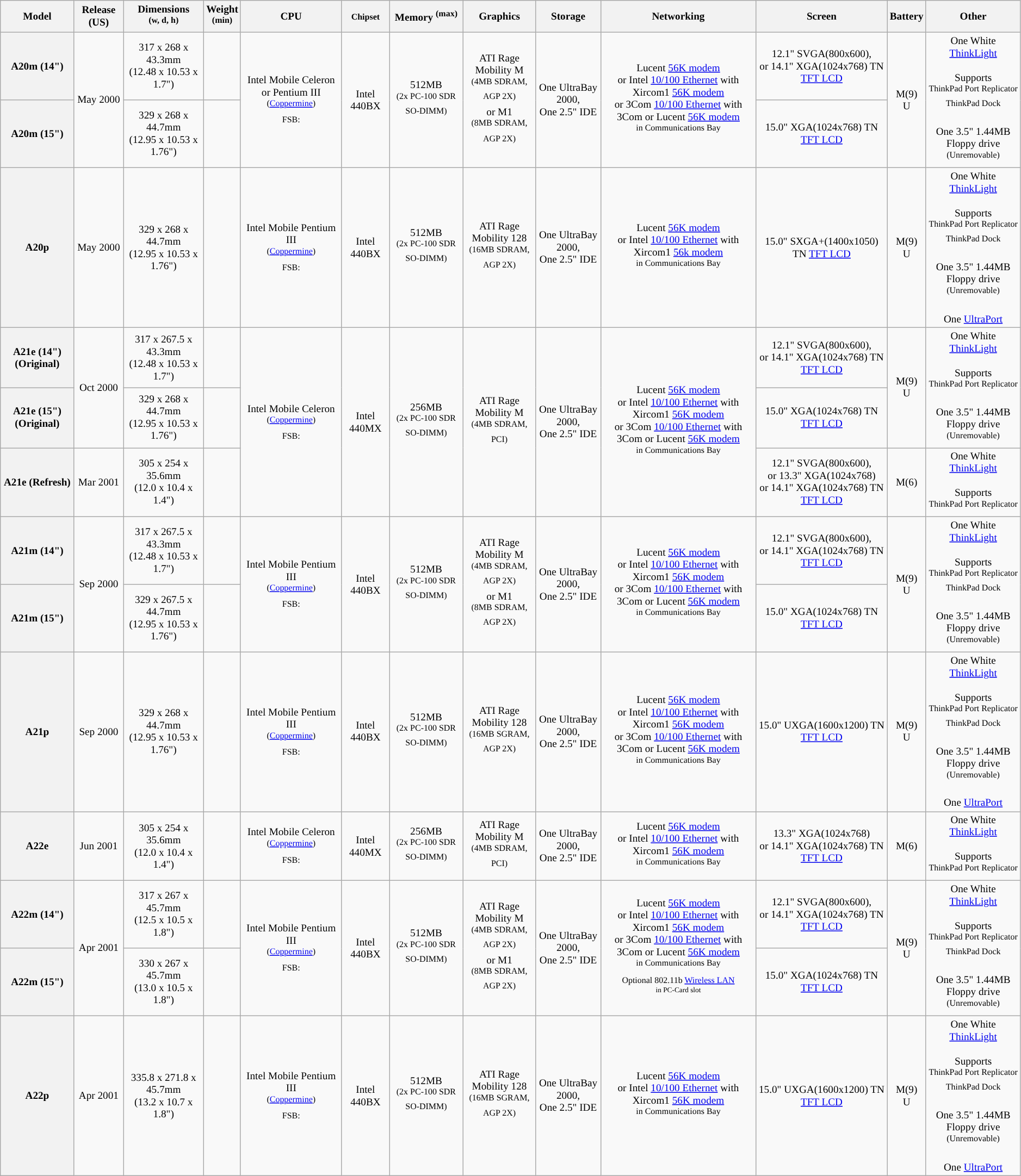<table class="wikitable" style="font-size: 80%; minwidth: 100%; text-align: center;">
<tr>
<th>Model</th>
<th>Release (US)</th>
<th>Dimensions <br><sup>(w, d, h)</sup></th>
<th>Weight <br><sup>(min)</sup></th>
<th>CPU</th>
<th><small>Chipset</small></th>
<th>Memory <sup>(max)</sup></th>
<th>Graphics</th>
<th>Storage</th>
<th>Networking</th>
<th>Screen</th>
<th>Battery</th>
<th>Other</th>
</tr>
<tr>
<th>A20m (14")</th>
<td rowspan="2">May 2000</td>
<td>317 x 268 x 43.3mm <br>(12.48 x 10.53 x 1.7")</td>
<td></td>
<td rowspan="2" style="background:">Intel Mobile Celeron or Pentium III <br><sup>(<a href='#'>Coppermine</a>)</sup> <br><small>FSB: </small></td>
<td rowspan="2">Intel 440BX</td>
<td rowspan="2" style="background:">512MB <br><sup>(2x PC-100 SDR SO-DIMM)</sup></td>
<td rowspan="2" style="background:">ATI Rage Mobility M <br><sup>(4MB SDRAM, AGP 2X)</sup> <br>or M1 <br><sup>(8MB SDRAM, AGP 2X)</sup></td>
<td rowspan="2" style="background:">One UltraBay 2000, <br> One 2.5" IDE</td>
<td rowspan="2">Lucent <a href='#'>56K modem</a> <br>or Intel <a href='#'>10/100 Ethernet</a> with Xircom1 <a href='#'>56K modem</a> <br>or 3Com <a href='#'>10/100 Ethernet</a> with 3Com or Lucent <a href='#'>56K modem</a> <br><sup>in Communications Bay</sup></td>
<td style="background:">12.1" SVGA(800x600), <br>or 14.1" XGA(1024x768) TN <a href='#'>TFT LCD</a></td>
<td rowspan="2" style="background:">M(9) <br>U</td>
<td rowspan="2">One White <a href='#'>ThinkLight</a> <br><br>Supports <br><sup>ThinkPad Port Replicator <br>ThinkPad Dock</sup> <br><br>One 3.5" 1.44MB Floppy drive <br><sup>(Unremovable)</sup></td>
</tr>
<tr>
<th>A20m (15")</th>
<td>329 x 268 x 44.7mm <br>(12.95 x 10.53 x 1.76")</td>
<td></td>
<td style="background:">15.0" XGA(1024x768) TN <a href='#'>TFT LCD</a></td>
</tr>
<tr>
<th>A20p</th>
<td>May 2000</td>
<td>329 x 268 x 44.7mm <br>(12.95 x 10.53 x 1.76")</td>
<td></td>
<td style="background:">Intel Mobile Pentium III <br><sup>(<a href='#'>Coppermine</a>)</sup> <br><small>FSB: </small></td>
<td>Intel 440BX</td>
<td style="background:">512MB <br><sup>(2x PC-100 SDR SO-DIMM)</sup></td>
<td style="background:">ATI Rage Mobility 128 <br><sup>(16MB SDRAM, AGP 2X)</sup></td>
<td style="background:">One UltraBay 2000, <br> One 2.5" IDE</td>
<td>Lucent <a href='#'>56K modem</a> <br>or Intel <a href='#'>10/100 Ethernet</a> with Xircom1 <a href='#'>56k modem</a> <br><sup>in Communications Bay</sup></td>
<td style="background:">15.0" SXGA+(1400x1050) TN <a href='#'>TFT LCD</a></td>
<td style="background:">M(9) <br>U</td>
<td>One White <a href='#'>ThinkLight</a> <br><br>Supports <br><sup>ThinkPad Port Replicator <br>ThinkPad Dock</sup> <br><br>One 3.5" 1.44MB Floppy drive <br><sup>(Unremovable)</sup> <br><br>One <a href='#'>UltraPort</a></td>
</tr>
<tr>
<th>A21e (14") (Original)</th>
<td rowspan="2">Oct 2000</td>
<td>317 x 267.5 x 43.3mm <br>(12.48 x 10.53 x 1.7")</td>
<td></td>
<td rowspan="3" style="background:">Intel Mobile Celeron <br><sup>(<a href='#'>Coppermine</a>)</sup> <br><small>FSB: </small></td>
<td rowspan="3">Intel 440MX</td>
<td rowspan="3" style="background:">256MB <br><sup>(2x PC-100 SDR SO-DIMM)</sup></td>
<td rowspan="3" style="background:">ATI Rage Mobility M <br><sup>(4MB SDRAM, PCI)</sup></td>
<td rowspan="3" style="background:">One UltraBay 2000, <br> One 2.5" IDE</td>
<td rowspan="3">Lucent <a href='#'>56K modem</a> <br>or Intel <a href='#'>10/100 Ethernet</a> with Xircom1 <a href='#'>56K modem</a> <br>or 3Com <a href='#'>10/100 Ethernet</a> with 3Com or Lucent <a href='#'>56K modem</a> <br><sup>in Communications Bay</sup></td>
<td style="background:">12.1" SVGA(800x600), <br>or 14.1" XGA(1024x768) TN <a href='#'>TFT LCD</a></td>
<td rowspan="2" style="background:">M(9) <br>U</td>
<td rowspan="2">One White <a href='#'>ThinkLight</a> <br><br>Supports <br><sup>ThinkPad Port Replicator</sup> <br><br>One 3.5" 1.44MB Floppy drive <br><sup>(Unremovable)</sup></td>
</tr>
<tr>
<th>A21e (15") (Original)</th>
<td>329 x 268 x 44.7mm <br>(12.95 x 10.53 x 1.76")</td>
<td></td>
<td style="background:">15.0" XGA(1024x768) TN <a href='#'>TFT LCD</a></td>
</tr>
<tr>
<th>A21e (Refresh)</th>
<td>Mar 2001</td>
<td>305 x 254 x 35.6mm <br>(12.0 x 10.4 x 1.4")</td>
<td></td>
<td style="background:">12.1" SVGA(800x600), <br> or 13.3" XGA(1024x768) <br>or 14.1" XGA(1024x768) TN <a href='#'>TFT LCD</a></td>
<td style="background:">M(6)</td>
<td>One White <a href='#'>ThinkLight</a> <br><br>Supports <br><sup>ThinkPad Port Replicator</sup></td>
</tr>
<tr>
<th>A21m (14")</th>
<td rowspan="2">Sep 2000</td>
<td>317 x 267.5 x 43.3mm <br>(12.48 x 10.53 x 1.7")</td>
<td></td>
<td rowspan="2" style="background:">Intel Mobile Pentium III <br><sup>(<a href='#'>Coppermine</a>)</sup> <br><small>FSB: </small></td>
<td rowspan="2">Intel 440BX</td>
<td rowspan="2" style="background:">512MB <br><sup>(2x PC-100 SDR SO-DIMM)</sup></td>
<td rowspan="2" style="background:">ATI Rage Mobility M <br><sup>(4MB SDRAM, AGP 2X)</sup> <br>or M1 <br><sup>(8MB SDRAM, AGP 2X)</sup></td>
<td rowspan="2" style="background:">One UltraBay 2000, <br> One 2.5" IDE</td>
<td rowspan="2">Lucent <a href='#'>56K modem</a> <br>or Intel <a href='#'>10/100 Ethernet</a> with Xircom1 <a href='#'>56K modem</a> <br>or 3Com <a href='#'>10/100 Ethernet</a> with 3Com or Lucent <a href='#'>56K modem</a> <br><sup>in Communications Bay</sup></td>
<td style="background:">12.1" SVGA(800x600), <br>or 14.1" XGA(1024x768) TN <a href='#'>TFT LCD</a></td>
<td rowspan="2" style="background:">M(9) <br>U</td>
<td rowspan="2">One White <a href='#'>ThinkLight</a> <br><br>Supports <br><sup>ThinkPad Port Replicator <br>ThinkPad Dock</sup> <br><br>One 3.5" 1.44MB Floppy drive <br><sup>(Unremovable)</sup></td>
</tr>
<tr>
<th>A21m (15")</th>
<td>329 x 267.5 x 44.7mm <br>(12.95 x 10.53 x 1.76")</td>
<td></td>
<td style="background:">15.0" XGA(1024x768) TN <a href='#'>TFT LCD</a></td>
</tr>
<tr>
<th>A21p</th>
<td>Sep 2000</td>
<td>329 x 268 x 44.7mm <br>(12.95 x 10.53 x 1.76")</td>
<td></td>
<td style="background:">Intel Mobile Pentium III <br><sup>(<a href='#'>Coppermine</a>)</sup> <br><small>FSB: </small></td>
<td>Intel 440BX</td>
<td style="background:">512MB <br><sup>(2x PC-100 SDR SO-DIMM)</sup></td>
<td style="background:">ATI Rage Mobility 128 <br><sup>(16MB SGRAM, AGP 2X)</sup></td>
<td style="background:">One UltraBay 2000, <br> One 2.5" IDE</td>
<td>Lucent <a href='#'>56K modem</a> <br>or Intel <a href='#'>10/100 Ethernet</a> with Xircom1 <a href='#'>56K modem</a> <br>or 3Com <a href='#'>10/100 Ethernet</a> with 3Com or Lucent <a href='#'>56K modem</a> <br><sup>in Communications Bay</sup></td>
<td style="background:">15.0" UXGA(1600x1200) TN <a href='#'>TFT LCD</a></td>
<td style="background:">M(9) <br>U</td>
<td>One White <a href='#'>ThinkLight</a> <br><br>Supports <br><sup>ThinkPad Port Replicator <br>ThinkPad Dock</sup> <br><br>One 3.5" 1.44MB Floppy drive <br><sup>(Unremovable)</sup> <br><br>One <a href='#'>UltraPort</a></td>
</tr>
<tr>
<th>A22e</th>
<td>Jun 2001</td>
<td>305 x 254 x 35.6mm <br>(12.0 x 10.4 x 1.4")</td>
<td></td>
<td style="background:">Intel Mobile Celeron <br><sup>(<a href='#'>Coppermine</a>)</sup> <br><small>FSB: </small></td>
<td>Intel 440MX</td>
<td style="background:">256MB <br><sup>(2x PC-100 SDR SO-DIMM)</sup></td>
<td style="background:">ATI Rage Mobility M <br><sup>(4MB SDRAM, PCI)</sup></td>
<td style="background:">One UltraBay 2000, <br> One 2.5" IDE</td>
<td>Lucent <a href='#'>56K modem</a> <br>or Intel <a href='#'>10/100 Ethernet</a> with Xircom1 <a href='#'>56K modem</a> <br><sup>in Communications Bay</sup></td>
<td style="background:">13.3" XGA(1024x768) <br>or 14.1" XGA(1024x768) TN <a href='#'>TFT LCD</a></td>
<td style="background:">M(6) </td>
<td>One White <a href='#'>ThinkLight</a> <br><br>Supports <br><sup>ThinkPad Port Replicator</sup></td>
</tr>
<tr>
<th>A22m (14")</th>
<td rowspan="2">Apr 2001</td>
<td>317 x 267 x 45.7mm <br>(12.5 x 10.5 x 1.8")</td>
<td></td>
<td rowspan="2" style="background:">Intel Mobile Pentium III <br><sup>(<a href='#'>Coppermine</a>)</sup> <br><small>FSB: </small></td>
<td rowspan="2">Intel 440BX</td>
<td rowspan="2" style="background:">512MB <br><sup>(2x PC-100 SDR SO-DIMM)</sup></td>
<td rowspan="2" style="background:">ATI Rage Mobility M <br><sup>(4MB SDRAM, AGP 2X)</sup> <br>or M1 <br><sup>(8MB SDRAM, AGP 2X)</sup></td>
<td rowspan="2" style="background:">One UltraBay 2000, <br> One 2.5" IDE</td>
<td rowspan="2">Lucent <a href='#'>56K modem</a> <br>or Intel <a href='#'>10/100 Ethernet</a> with Xircom1 <a href='#'>56K modem</a> <br>or 3Com <a href='#'>10/100 Ethernet</a> with 3Com or Lucent <a href='#'>56K modem</a> <br><sup>in Communications Bay</sup> <br><small>Optional 802.11b <a href='#'>Wireless LAN</a> <br><sup>in PC-Card slot</sup></small></td>
<td style="background:">12.1" SVGA(800x600), <br>or 14.1" XGA(1024x768) TN <a href='#'>TFT LCD</a></td>
<td rowspan="2" style="background:">M(9) <br>U</td>
<td rowspan="2">One White <a href='#'>ThinkLight</a> <br><br>Supports <br><sup>ThinkPad Port Replicator <br>ThinkPad Dock</sup> <br><br>One 3.5" 1.44MB Floppy drive <br><sup>(Unremovable)</sup></td>
</tr>
<tr>
<th>A22m (15")</th>
<td>330 x 267 x 45.7mm <br>(13.0 x 10.5 x 1.8")</td>
<td></td>
<td style="background:">15.0" XGA(1024x768) TN <a href='#'>TFT LCD</a></td>
</tr>
<tr>
<th>A22p</th>
<td>Apr 2001</td>
<td>335.8 x 271.8 x 45.7mm <br>(13.2 x 10.7 x 1.8")</td>
<td></td>
<td style="background:">Intel Mobile Pentium III <br><sup>(<a href='#'>Coppermine</a>)</sup> <br><small>FSB: </small></td>
<td>Intel 440BX</td>
<td style="background:">512MB <br><sup>(2x PC-100 SDR SO-DIMM)</sup></td>
<td style="background:">ATI Rage Mobility 128 <br><sup>(16MB SGRAM, AGP 2X)</sup></td>
<td style="background:">One UltraBay 2000, <br> One 2.5" IDE</td>
<td>Lucent <a href='#'>56K modem</a> <br>or Intel <a href='#'>10/100 Ethernet</a> with Xircom1 <a href='#'>56K modem</a> <br><sup>in Communications Bay</sup></td>
<td style="background:">15.0" UXGA(1600x1200) TN <a href='#'>TFT LCD</a></td>
<td style="background:">M(9) <br>U</td>
<td>One White <a href='#'>ThinkLight</a> <br><br>Supports <br><sup>ThinkPad Port Replicator <br>ThinkPad Dock</sup> <br><br>One 3.5" 1.44MB Floppy drive <br><sup>(Unremovable)</sup> <br><br>One <a href='#'>UltraPort</a></td>
</tr>
</table>
